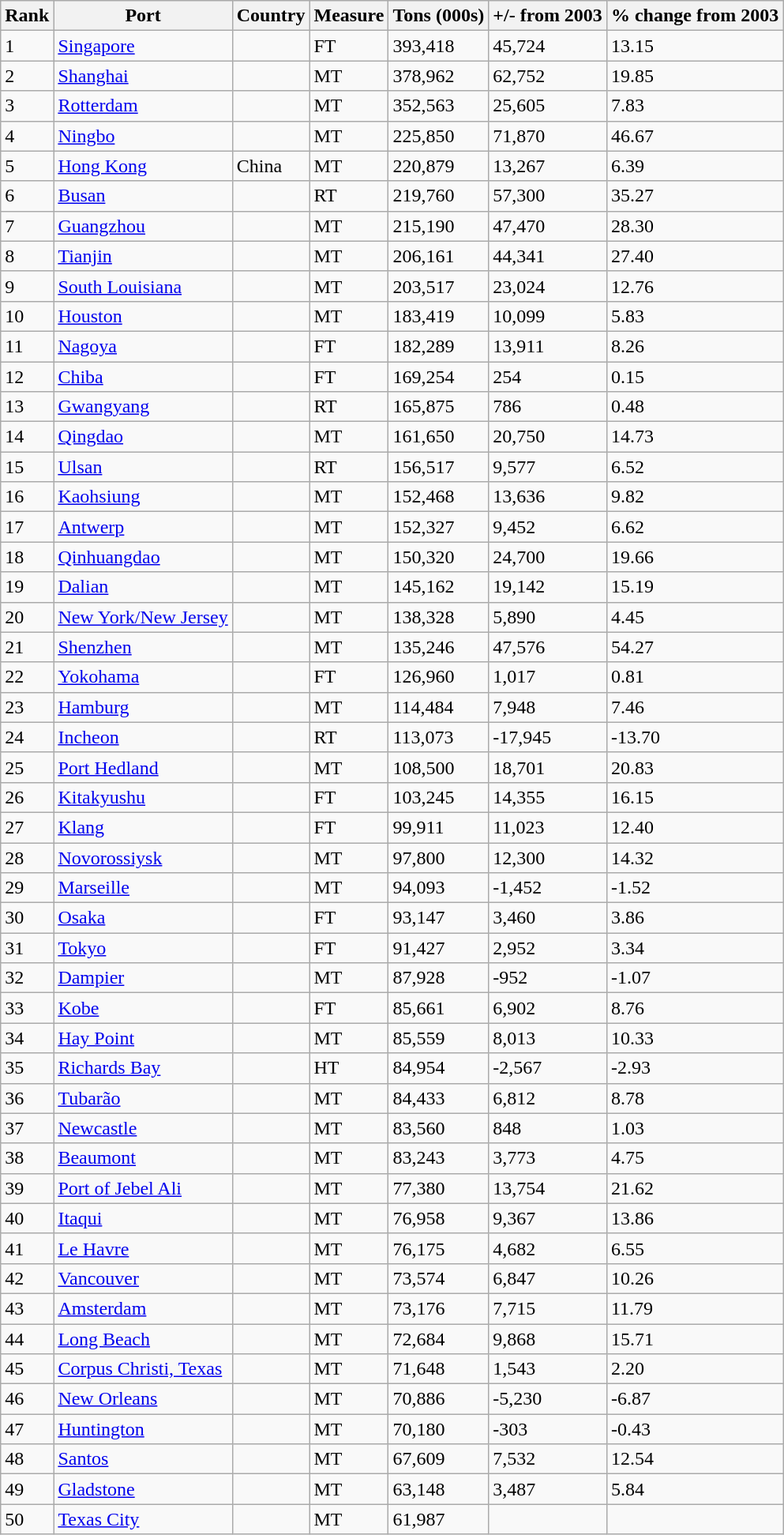<table class="wikitable sortable">
<tr>
<th>Rank</th>
<th>Port</th>
<th>Country</th>
<th>Measure</th>
<th>Tons (000s)</th>
<th>+/- from 2003</th>
<th>% change from 2003</th>
</tr>
<tr>
<td>1</td>
<td><a href='#'>Singapore</a></td>
<td></td>
<td>FT</td>
<td>393,418</td>
<td>45,724</td>
<td>13.15</td>
</tr>
<tr>
<td>2</td>
<td><a href='#'>Shanghai</a></td>
<td></td>
<td>MT</td>
<td>378,962</td>
<td>62,752</td>
<td>19.85</td>
</tr>
<tr>
<td>3</td>
<td><a href='#'>Rotterdam</a></td>
<td></td>
<td>MT</td>
<td>352,563</td>
<td>25,605</td>
<td>7.83</td>
</tr>
<tr>
<td>4</td>
<td><a href='#'>Ningbo</a></td>
<td></td>
<td>MT</td>
<td>225,850</td>
<td>71,870</td>
<td>46.67</td>
</tr>
<tr>
<td>5</td>
<td><a href='#'>Hong Kong</a></td>
<td> China</td>
<td>MT</td>
<td>220,879</td>
<td>13,267</td>
<td>6.39</td>
</tr>
<tr>
<td>6</td>
<td><a href='#'>Busan</a></td>
<td></td>
<td>RT</td>
<td>219,760</td>
<td>57,300</td>
<td>35.27</td>
</tr>
<tr>
<td>7</td>
<td><a href='#'>Guangzhou</a></td>
<td></td>
<td>MT</td>
<td>215,190</td>
<td>47,470</td>
<td>28.30</td>
</tr>
<tr>
<td>8</td>
<td><a href='#'>Tianjin</a></td>
<td></td>
<td>MT</td>
<td>206,161</td>
<td>44,341</td>
<td>27.40</td>
</tr>
<tr>
<td>9</td>
<td><a href='#'>South Louisiana</a></td>
<td></td>
<td>MT</td>
<td>203,517</td>
<td>23,024</td>
<td>12.76</td>
</tr>
<tr>
<td>10</td>
<td><a href='#'>Houston</a></td>
<td></td>
<td>MT</td>
<td>183,419</td>
<td>10,099</td>
<td>5.83</td>
</tr>
<tr>
<td>11</td>
<td><a href='#'>Nagoya</a></td>
<td></td>
<td>FT</td>
<td>182,289</td>
<td>13,911</td>
<td>8.26</td>
</tr>
<tr>
<td>12</td>
<td><a href='#'>Chiba</a></td>
<td></td>
<td>FT</td>
<td>169,254</td>
<td>254</td>
<td>0.15</td>
</tr>
<tr>
<td>13</td>
<td><a href='#'>Gwangyang</a></td>
<td></td>
<td>RT</td>
<td>165,875</td>
<td>786</td>
<td>0.48</td>
</tr>
<tr>
<td>14</td>
<td><a href='#'>Qingdao</a></td>
<td></td>
<td>MT</td>
<td>161,650</td>
<td>20,750</td>
<td>14.73</td>
</tr>
<tr>
<td>15</td>
<td><a href='#'>Ulsan</a></td>
<td></td>
<td>RT</td>
<td>156,517</td>
<td>9,577</td>
<td>6.52</td>
</tr>
<tr>
<td>16</td>
<td><a href='#'>Kaohsiung</a></td>
<td></td>
<td>MT</td>
<td>152,468</td>
<td>13,636</td>
<td>9.82</td>
</tr>
<tr>
<td>17</td>
<td><a href='#'>Antwerp</a></td>
<td></td>
<td>MT</td>
<td>152,327</td>
<td>9,452</td>
<td>6.62</td>
</tr>
<tr>
<td>18</td>
<td><a href='#'>Qinhuangdao</a></td>
<td></td>
<td>MT</td>
<td>150,320</td>
<td>24,700</td>
<td>19.66</td>
</tr>
<tr>
<td>19</td>
<td><a href='#'>Dalian</a></td>
<td></td>
<td>MT</td>
<td>145,162</td>
<td>19,142</td>
<td>15.19</td>
</tr>
<tr>
<td>20</td>
<td><a href='#'>New York/New Jersey</a></td>
<td></td>
<td>MT</td>
<td>138,328</td>
<td>5,890</td>
<td>4.45</td>
</tr>
<tr>
<td>21</td>
<td><a href='#'>Shenzhen</a></td>
<td></td>
<td>MT</td>
<td>135,246</td>
<td>47,576</td>
<td>54.27</td>
</tr>
<tr>
<td>22</td>
<td><a href='#'>Yokohama</a></td>
<td></td>
<td>FT</td>
<td>126,960</td>
<td>1,017</td>
<td>0.81</td>
</tr>
<tr>
<td>23</td>
<td><a href='#'>Hamburg</a></td>
<td></td>
<td>MT</td>
<td>114,484</td>
<td>7,948</td>
<td>7.46</td>
</tr>
<tr>
<td>24</td>
<td><a href='#'>Incheon</a></td>
<td></td>
<td>RT</td>
<td>113,073</td>
<td>-17,945</td>
<td>-13.70</td>
</tr>
<tr>
<td>25</td>
<td><a href='#'>Port Hedland</a></td>
<td></td>
<td>MT</td>
<td>108,500</td>
<td>18,701</td>
<td>20.83</td>
</tr>
<tr>
<td>26</td>
<td><a href='#'>Kitakyushu</a></td>
<td></td>
<td>FT</td>
<td>103,245</td>
<td>14,355</td>
<td>16.15</td>
</tr>
<tr>
<td>27</td>
<td><a href='#'>Klang</a></td>
<td></td>
<td>FT</td>
<td>99,911</td>
<td>11,023</td>
<td>12.40</td>
</tr>
<tr>
<td>28</td>
<td><a href='#'>Novorossiysk</a></td>
<td></td>
<td>MT</td>
<td>97,800</td>
<td>12,300</td>
<td>14.32</td>
</tr>
<tr>
<td>29</td>
<td><a href='#'>Marseille</a></td>
<td></td>
<td>MT</td>
<td>94,093</td>
<td>-1,452</td>
<td>-1.52</td>
</tr>
<tr>
<td>30</td>
<td><a href='#'>Osaka</a></td>
<td></td>
<td>FT</td>
<td>93,147</td>
<td>3,460</td>
<td>3.86</td>
</tr>
<tr>
<td>31</td>
<td><a href='#'>Tokyo</a></td>
<td></td>
<td>FT</td>
<td>91,427</td>
<td>2,952</td>
<td>3.34</td>
</tr>
<tr>
<td>32</td>
<td><a href='#'>Dampier</a></td>
<td></td>
<td>MT</td>
<td>87,928</td>
<td>-952</td>
<td>-1.07</td>
</tr>
<tr>
<td>33</td>
<td><a href='#'>Kobe</a></td>
<td></td>
<td>FT</td>
<td>85,661</td>
<td>6,902</td>
<td>8.76</td>
</tr>
<tr>
<td>34</td>
<td><a href='#'>Hay Point</a></td>
<td></td>
<td>MT</td>
<td>85,559</td>
<td>8,013</td>
<td>10.33</td>
</tr>
<tr>
<td>35</td>
<td><a href='#'>Richards Bay</a></td>
<td></td>
<td>HT</td>
<td>84,954</td>
<td>-2,567</td>
<td>-2.93</td>
</tr>
<tr>
<td>36</td>
<td><a href='#'>Tubarão</a></td>
<td></td>
<td>MT</td>
<td>84,433</td>
<td>6,812</td>
<td>8.78</td>
</tr>
<tr>
<td>37</td>
<td><a href='#'>Newcastle</a></td>
<td></td>
<td>MT</td>
<td>83,560</td>
<td>848</td>
<td>1.03</td>
</tr>
<tr>
<td>38</td>
<td><a href='#'>Beaumont</a></td>
<td></td>
<td>MT</td>
<td>83,243</td>
<td>3,773</td>
<td>4.75</td>
</tr>
<tr>
<td>39</td>
<td><a href='#'>Port of Jebel Ali</a></td>
<td></td>
<td>MT</td>
<td>77,380</td>
<td>13,754</td>
<td>21.62</td>
</tr>
<tr>
<td>40</td>
<td><a href='#'>Itaqui</a></td>
<td></td>
<td>MT</td>
<td>76,958</td>
<td>9,367</td>
<td>13.86</td>
</tr>
<tr>
<td>41</td>
<td><a href='#'>Le Havre</a></td>
<td></td>
<td>MT</td>
<td>76,175</td>
<td>4,682</td>
<td>6.55</td>
</tr>
<tr>
<td>42</td>
<td><a href='#'>Vancouver</a></td>
<td></td>
<td>MT</td>
<td>73,574</td>
<td>6,847</td>
<td>10.26</td>
</tr>
<tr>
<td>43</td>
<td><a href='#'>Amsterdam</a></td>
<td></td>
<td>MT</td>
<td>73,176</td>
<td>7,715</td>
<td>11.79</td>
</tr>
<tr>
<td>44</td>
<td><a href='#'>Long Beach</a></td>
<td></td>
<td>MT</td>
<td>72,684</td>
<td>9,868</td>
<td>15.71</td>
</tr>
<tr>
<td>45</td>
<td><a href='#'>Corpus Christi, Texas</a></td>
<td></td>
<td>MT</td>
<td>71,648</td>
<td>1,543</td>
<td>2.20</td>
</tr>
<tr>
<td>46</td>
<td><a href='#'>New Orleans</a></td>
<td></td>
<td>MT</td>
<td>70,886</td>
<td>-5,230</td>
<td>-6.87</td>
</tr>
<tr>
<td>47</td>
<td><a href='#'>Huntington</a></td>
<td></td>
<td>MT</td>
<td>70,180</td>
<td>-303</td>
<td>-0.43</td>
</tr>
<tr>
<td>48</td>
<td><a href='#'>Santos</a></td>
<td></td>
<td>MT</td>
<td>67,609</td>
<td>7,532</td>
<td>12.54</td>
</tr>
<tr>
<td>49</td>
<td><a href='#'>Gladstone</a></td>
<td></td>
<td>MT</td>
<td>63,148</td>
<td>3,487</td>
<td>5.84</td>
</tr>
<tr>
<td>50</td>
<td><a href='#'>Texas City</a></td>
<td></td>
<td>MT</td>
<td>61,987</td>
<td> </td>
<td> </td>
</tr>
</table>
